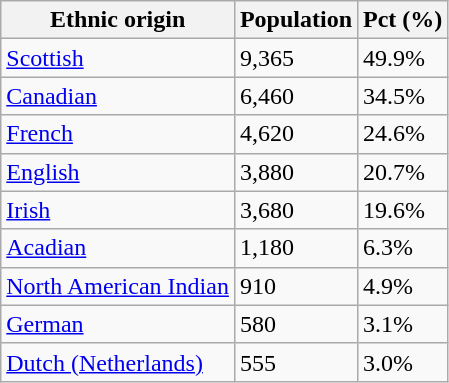<table class="wikitable">
<tr>
<th>Ethnic origin</th>
<th>Population</th>
<th>Pct (%)</th>
</tr>
<tr>
<td><a href='#'>Scottish</a></td>
<td>9,365</td>
<td>49.9%</td>
</tr>
<tr>
<td><a href='#'>Canadian</a></td>
<td>6,460</td>
<td>34.5%</td>
</tr>
<tr>
<td><a href='#'>French</a></td>
<td>4,620</td>
<td>24.6%</td>
</tr>
<tr>
<td><a href='#'>English</a></td>
<td>3,880</td>
<td>20.7%</td>
</tr>
<tr>
<td><a href='#'>Irish</a></td>
<td>3,680</td>
<td>19.6%</td>
</tr>
<tr>
<td><a href='#'>Acadian</a></td>
<td>1,180</td>
<td>6.3%</td>
</tr>
<tr>
<td><a href='#'>North American Indian</a></td>
<td>910</td>
<td>4.9%</td>
</tr>
<tr>
<td><a href='#'>German</a></td>
<td>580</td>
<td>3.1%</td>
</tr>
<tr>
<td><a href='#'>Dutch (Netherlands)</a></td>
<td>555</td>
<td>3.0%</td>
</tr>
</table>
